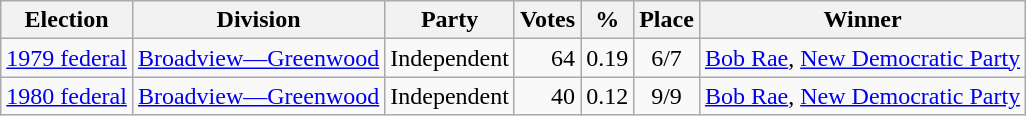<table class="wikitable">
<tr>
<th>Election</th>
<th>Division</th>
<th>Party</th>
<th>Votes</th>
<th>%</th>
<th>Place</th>
<th>Winner</th>
</tr>
<tr>
<td><a href='#'>1979 federal</a></td>
<td><a href='#'>Broadview—Greenwood</a></td>
<td>Independent</td>
<td align="right">64</td>
<td align="right">0.19</td>
<td align="center">6/7</td>
<td><a href='#'>Bob Rae</a>, <a href='#'>New Democratic Party</a></td>
</tr>
<tr>
<td><a href='#'>1980 federal</a></td>
<td><a href='#'>Broadview—Greenwood</a></td>
<td>Independent</td>
<td align="right">40</td>
<td align="right">0.12</td>
<td align="center">9/9</td>
<td><a href='#'>Bob Rae</a>, <a href='#'>New Democratic Party</a></td>
</tr>
</table>
